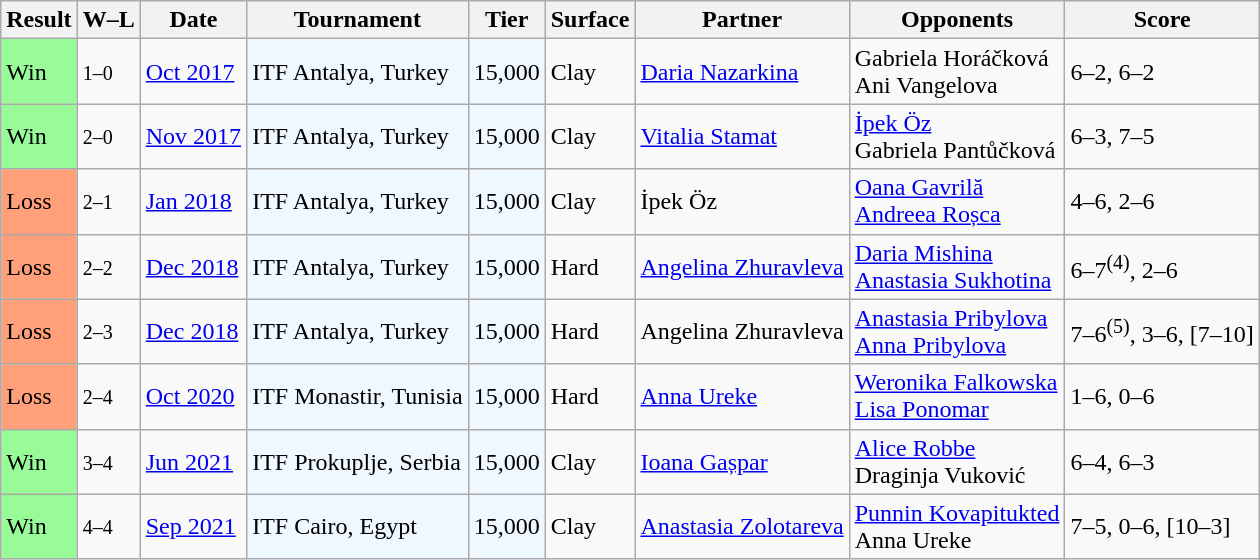<table class="sortable wikitable nowrap">
<tr>
<th>Result</th>
<th class="unsortable">W–L</th>
<th>Date</th>
<th>Tournament</th>
<th>Tier</th>
<th>Surface</th>
<th>Partner</th>
<th>Opponents</th>
<th class="unsortable">Score</th>
</tr>
<tr>
<td style="background:#98fb98;">Win</td>
<td><small>1–0</small></td>
<td><a href='#'>Oct 2017</a></td>
<td style="background:#f0f8ff;">ITF Antalya, Turkey</td>
<td style="background:#f0f8ff;">15,000</td>
<td>Clay</td>
<td> <a href='#'>Daria Nazarkina</a></td>
<td> Gabriela Horáčková <br>  Ani Vangelova</td>
<td>6–2, 6–2</td>
</tr>
<tr>
<td style="background:#98fb98;">Win</td>
<td><small>2–0</small></td>
<td><a href='#'>Nov 2017</a></td>
<td style="background:#f0f8ff;">ITF Antalya, Turkey</td>
<td style="background:#f0f8ff;">15,000</td>
<td>Clay</td>
<td> <a href='#'>Vitalia Stamat</a></td>
<td> <a href='#'>İpek Öz</a> <br>  Gabriela Pantůčková</td>
<td>6–3, 7–5</td>
</tr>
<tr>
<td style="background:#ffa07a;">Loss</td>
<td><small>2–1</small></td>
<td><a href='#'>Jan 2018</a></td>
<td style="background:#f0f8ff;">ITF Antalya, Turkey</td>
<td style="background:#f0f8ff;">15,000</td>
<td>Clay</td>
<td> İpek Öz</td>
<td> <a href='#'>Oana Gavrilă</a> <br>  <a href='#'>Andreea Roșca</a></td>
<td>4–6, 2–6</td>
</tr>
<tr>
<td style="background:#ffa07a;">Loss</td>
<td><small>2–2</small></td>
<td><a href='#'>Dec 2018</a></td>
<td style="background:#f0f8ff;">ITF Antalya, Turkey</td>
<td style="background:#f0f8ff;">15,000</td>
<td>Hard</td>
<td> <a href='#'>Angelina Zhuravleva</a></td>
<td> <a href='#'>Daria Mishina</a> <br>  <a href='#'>Anastasia Sukhotina</a></td>
<td>6–7<sup>(4)</sup>, 2–6</td>
</tr>
<tr>
<td style="background:#ffa07a;">Loss</td>
<td><small>2–3</small></td>
<td><a href='#'>Dec 2018</a></td>
<td style="background:#f0f8ff;">ITF Antalya, Turkey</td>
<td style="background:#f0f8ff;">15,000</td>
<td>Hard</td>
<td> Angelina Zhuravleva</td>
<td> <a href='#'>Anastasia Pribylova</a> <br>  <a href='#'>Anna Pribylova</a></td>
<td>7–6<sup>(5)</sup>, 3–6, [7–10]</td>
</tr>
<tr>
<td style="background:#ffa07a;">Loss</td>
<td><small>2–4</small></td>
<td><a href='#'>Oct 2020</a></td>
<td style="background:#f0f8ff;">ITF Monastir, Tunisia</td>
<td style="background:#f0f8ff;">15,000</td>
<td>Hard</td>
<td> <a href='#'>Anna Ureke</a></td>
<td> <a href='#'>Weronika Falkowska</a> <br>  <a href='#'>Lisa Ponomar</a></td>
<td>1–6, 0–6</td>
</tr>
<tr>
<td style="background:#98fb98;">Win</td>
<td><small>3–4</small></td>
<td><a href='#'>Jun 2021</a></td>
<td style="background:#f0f8ff;">ITF Prokuplje, Serbia</td>
<td style="background:#f0f8ff;">15,000</td>
<td>Clay</td>
<td> <a href='#'>Ioana Gașpar</a></td>
<td> <a href='#'>Alice Robbe</a> <br>  Draginja Vuković</td>
<td>6–4, 6–3</td>
</tr>
<tr>
<td style="background:#98fb98;">Win</td>
<td><small>4–4</small></td>
<td><a href='#'>Sep 2021</a></td>
<td style="background:#f0f8ff;">ITF Cairo, Egypt</td>
<td style="background:#f0f8ff;">15,000</td>
<td>Clay</td>
<td> <a href='#'>Anastasia Zolotareva</a></td>
<td> <a href='#'>Punnin Kovapitukted</a> <br>  Anna Ureke</td>
<td>7–5, 0–6, [10–3]</td>
</tr>
</table>
